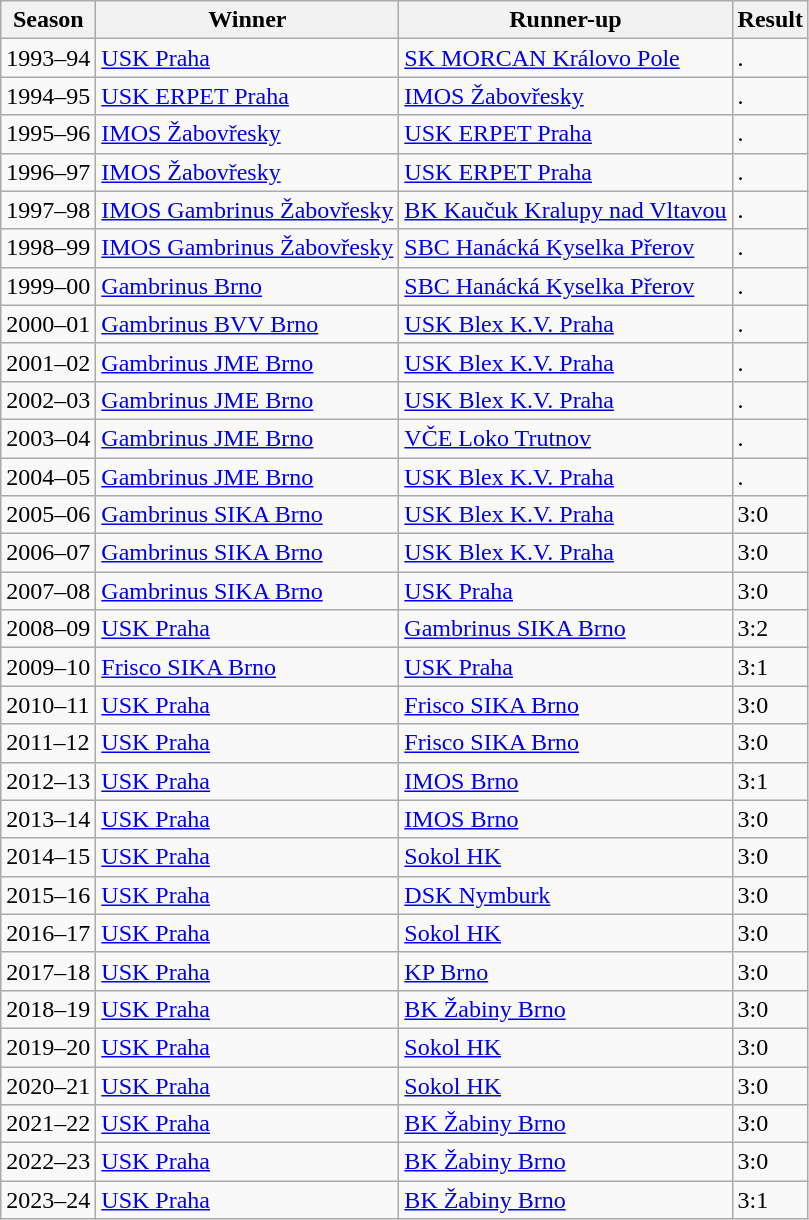<table class="wikitable">
<tr>
<th>Season</th>
<th>Winner</th>
<th>Runner-up</th>
<th>Result</th>
</tr>
<tr>
<td>1993–94</td>
<td><a href='#'>USK Praha</a></td>
<td><a href='#'>SK MORCAN Královo Pole</a></td>
<td>.</td>
</tr>
<tr>
<td>1994–95</td>
<td><a href='#'>USK ERPET Praha</a></td>
<td><a href='#'>IMOS Žabovřesky</a></td>
<td>.</td>
</tr>
<tr>
<td>1995–96</td>
<td><a href='#'>IMOS Žabovřesky</a></td>
<td><a href='#'>USK ERPET Praha</a></td>
<td>.</td>
</tr>
<tr>
<td>1996–97</td>
<td><a href='#'>IMOS Žabovřesky</a></td>
<td><a href='#'>USK ERPET Praha</a></td>
<td>.</td>
</tr>
<tr>
<td>1997–98</td>
<td><a href='#'>IMOS Gambrinus Žabovřesky</a></td>
<td><a href='#'>BK Kaučuk Kralupy nad Vltavou</a></td>
<td>.</td>
</tr>
<tr>
<td>1998–99</td>
<td><a href='#'>IMOS Gambrinus Žabovřesky</a></td>
<td><a href='#'>SBC Hanácká Kyselka Přerov</a></td>
<td>.</td>
</tr>
<tr>
<td>1999–00</td>
<td><a href='#'>Gambrinus Brno</a></td>
<td><a href='#'>SBC Hanácká Kyselka Přerov</a></td>
<td>.</td>
</tr>
<tr>
<td>2000–01</td>
<td><a href='#'>Gambrinus BVV Brno</a></td>
<td><a href='#'>USK Blex K.V. Praha</a></td>
<td>.</td>
</tr>
<tr>
<td>2001–02</td>
<td><a href='#'>Gambrinus JME Brno</a></td>
<td><a href='#'>USK Blex K.V. Praha</a></td>
<td>.</td>
</tr>
<tr>
<td>2002–03</td>
<td><a href='#'>Gambrinus JME Brno</a></td>
<td><a href='#'>USK Blex K.V. Praha</a></td>
<td>.</td>
</tr>
<tr>
<td>2003–04</td>
<td><a href='#'>Gambrinus JME Brno</a></td>
<td><a href='#'>VČE Loko Trutnov</a></td>
<td>.</td>
</tr>
<tr>
<td>2004–05</td>
<td><a href='#'>Gambrinus JME Brno</a></td>
<td><a href='#'>USK Blex K.V. Praha</a></td>
<td>.</td>
</tr>
<tr>
<td>2005–06</td>
<td><a href='#'>Gambrinus SIKA Brno</a></td>
<td><a href='#'>USK Blex K.V. Praha</a></td>
<td>3:0</td>
</tr>
<tr>
<td>2006–07</td>
<td><a href='#'>Gambrinus SIKA Brno</a></td>
<td><a href='#'>USK Blex K.V. Praha</a></td>
<td>3:0</td>
</tr>
<tr>
<td>2007–08</td>
<td><a href='#'>Gambrinus SIKA Brno</a></td>
<td><a href='#'>USK Praha</a></td>
<td>3:0</td>
</tr>
<tr>
<td>2008–09</td>
<td><a href='#'>USK Praha</a></td>
<td><a href='#'>Gambrinus SIKA Brno</a></td>
<td>3:2</td>
</tr>
<tr>
<td>2009–10</td>
<td><a href='#'>Frisco SIKA Brno</a></td>
<td><a href='#'>USK Praha</a></td>
<td>3:1</td>
</tr>
<tr>
<td>2010–11</td>
<td><a href='#'>USK Praha</a></td>
<td><a href='#'>Frisco SIKA Brno</a></td>
<td>3:0</td>
</tr>
<tr>
<td>2011–12</td>
<td><a href='#'>USK Praha</a></td>
<td><a href='#'>Frisco SIKA Brno</a></td>
<td>3:0</td>
</tr>
<tr>
<td>2012–13</td>
<td><a href='#'>USK Praha</a></td>
<td><a href='#'>IMOS Brno</a></td>
<td>3:1</td>
</tr>
<tr>
<td>2013–14</td>
<td><a href='#'>USK Praha</a></td>
<td><a href='#'>IMOS Brno</a></td>
<td>3:0</td>
</tr>
<tr>
<td>2014–15</td>
<td><a href='#'>USK Praha</a></td>
<td><a href='#'>Sokol HK</a></td>
<td>3:0</td>
</tr>
<tr>
<td>2015–16</td>
<td><a href='#'>USK Praha</a></td>
<td><a href='#'>DSK Nymburk</a></td>
<td>3:0</td>
</tr>
<tr>
<td>2016–17</td>
<td><a href='#'>USK Praha</a></td>
<td><a href='#'>Sokol HK</a></td>
<td>3:0</td>
</tr>
<tr>
<td>2017–18</td>
<td><a href='#'>USK Praha</a></td>
<td><a href='#'>KP Brno</a></td>
<td>3:0</td>
</tr>
<tr>
<td>2018–19</td>
<td><a href='#'>USK Praha</a></td>
<td><a href='#'>BK Žabiny Brno</a></td>
<td>3:0</td>
</tr>
<tr>
<td>2019–20</td>
<td><a href='#'>USK Praha</a></td>
<td><a href='#'>Sokol HK</a></td>
<td>3:0</td>
</tr>
<tr>
<td>2020–21</td>
<td><a href='#'>USK Praha</a></td>
<td><a href='#'>Sokol HK</a></td>
<td>3:0</td>
</tr>
<tr>
<td>2021–22</td>
<td><a href='#'>USK Praha</a></td>
<td><a href='#'>BK Žabiny Brno</a></td>
<td>3:0</td>
</tr>
<tr>
<td>2022–23</td>
<td><a href='#'>USK Praha</a></td>
<td><a href='#'>BK Žabiny Brno</a></td>
<td>3:0</td>
</tr>
<tr>
<td>2023–24</td>
<td><a href='#'>USK Praha</a></td>
<td><a href='#'>BK Žabiny Brno</a></td>
<td>3:1</td>
</tr>
</table>
